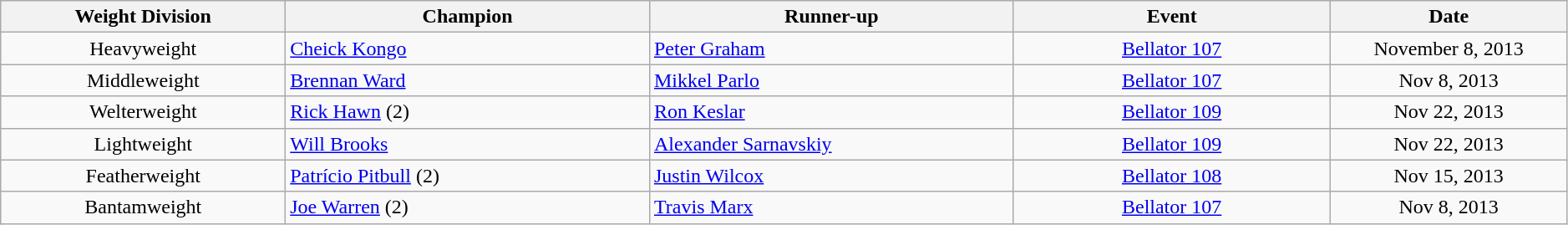<table class="wikitable" width="99%" style="text-align:center;">
<tr>
<th width="18%">Weight Division</th>
<th width="23%">Champion</th>
<th width="23%">Runner-up</th>
<th width="20%">Event</th>
<th width="15%">Date</th>
</tr>
<tr>
<td>Heavyweight</td>
<td align=left> <a href='#'>Cheick Kongo</a></td>
<td align=left> <a href='#'>Peter Graham</a></td>
<td><a href='#'>Bellator 107</a></td>
<td>November 8, 2013</td>
</tr>
<tr>
<td>Middleweight</td>
<td align=left> <a href='#'>Brennan Ward</a></td>
<td align=left> <a href='#'>Mikkel Parlo</a></td>
<td><a href='#'>Bellator 107</a></td>
<td>Nov 8, 2013</td>
</tr>
<tr>
<td>Welterweight</td>
<td align=left> <a href='#'>Rick Hawn</a> (2)</td>
<td align=left> <a href='#'>Ron Keslar</a></td>
<td><a href='#'>Bellator 109</a></td>
<td>Nov 22, 2013</td>
</tr>
<tr>
<td>Lightweight</td>
<td align=left> <a href='#'>Will Brooks</a></td>
<td align=left> <a href='#'>Alexander Sarnavskiy</a></td>
<td><a href='#'>Bellator 109</a></td>
<td>Nov 22, 2013</td>
</tr>
<tr>
<td>Featherweight</td>
<td align=left> <a href='#'>Patrício Pitbull</a> (2)</td>
<td align=left> <a href='#'>Justin Wilcox</a></td>
<td><a href='#'>Bellator 108</a></td>
<td>Nov 15, 2013</td>
</tr>
<tr>
<td>Bantamweight</td>
<td align=left> <a href='#'>Joe Warren</a> (2)</td>
<td align=left> <a href='#'>Travis Marx</a></td>
<td><a href='#'>Bellator 107</a></td>
<td>Nov 8, 2013</td>
</tr>
</table>
